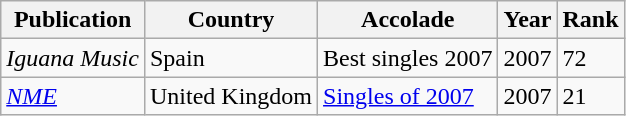<table class="wikitable">
<tr>
<th>Publication</th>
<th>Country</th>
<th>Accolade</th>
<th>Year</th>
<th>Rank</th>
</tr>
<tr>
<td><em>Iguana Music</em></td>
<td>Spain</td>
<td>Best singles 2007</td>
<td>2007</td>
<td>72</td>
</tr>
<tr>
<td><em><a href='#'>NME</a></em></td>
<td>United Kingdom</td>
<td><a href='#'>Singles of 2007</a></td>
<td>2007</td>
<td>21</td>
</tr>
</table>
